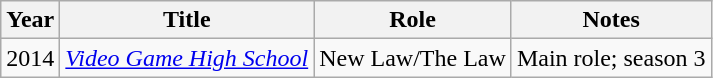<table class="wikitable">
<tr>
<th>Year</th>
<th>Title</th>
<th>Role</th>
<th class="unsortable">Notes</th>
</tr>
<tr>
<td>2014</td>
<td><em><a href='#'>Video Game High School</a></em></td>
<td>New Law/The Law</td>
<td>Main role; season 3</td>
</tr>
</table>
